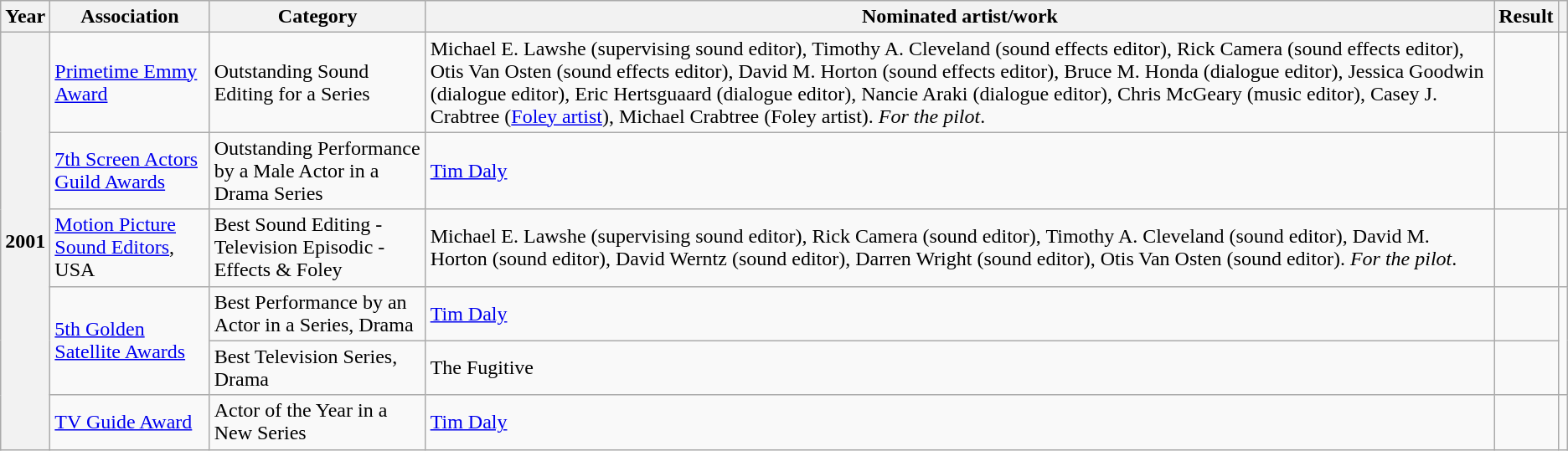<table class="wikitable plainrowheaders">
<tr>
<th scope="col">Year</th>
<th scope="col">Association</th>
<th scope="col">Category</th>
<th scope="col">Nominated artist/work</th>
<th scope="col">Result</th>
<th scope="col"></th>
</tr>
<tr>
<th scope="row" rowspan=8>2001</th>
<td><a href='#'>Primetime Emmy Award</a></td>
<td>Outstanding Sound Editing for a Series</td>
<td>Michael E. Lawshe (supervising sound editor), Timothy A. Cleveland (sound effects editor), Rick Camera (sound effects editor), Otis Van Osten (sound effects editor), David M. Horton (sound effects editor), Bruce M. Honda (dialogue editor), Jessica Goodwin (dialogue editor), Eric Hertsguaard (dialogue editor), Nancie Araki (dialogue editor), Chris McGeary (music editor), Casey J. Crabtree (<a href='#'>Foley artist</a>), Michael Crabtree (Foley artist). <em>For the pilot</em>.</td>
<td></td>
<td></td>
</tr>
<tr>
<td><a href='#'>7th Screen Actors Guild Awards</a></td>
<td>Outstanding Performance by a Male Actor in a Drama Series</td>
<td><a href='#'>Tim Daly</a></td>
<td></td>
<td></td>
</tr>
<tr>
<td><a href='#'>Motion Picture Sound Editors</a>, USA</td>
<td>Best Sound Editing - Television Episodic - Effects & Foley</td>
<td>Michael E. Lawshe (supervising sound editor), Rick Camera (sound editor), Timothy A. Cleveland (sound editor), David M. Horton (sound editor), David Werntz (sound editor), Darren Wright (sound editor), Otis Van Osten (sound editor). <em>For the pilot</em>.</td>
<td></td>
<td></td>
</tr>
<tr>
<td rowspan="2"><a href='#'>5th Golden Satellite Awards</a></td>
<td>Best Performance by an Actor in a Series, Drama</td>
<td><a href='#'>Tim Daly</a></td>
<td></td>
<td rowspan="2"></td>
</tr>
<tr>
<td>Best Television Series, Drama</td>
<td>The Fugitive</td>
<td></td>
</tr>
<tr>
<td><a href='#'>TV Guide Award</a></td>
<td>Actor of the Year in a New Series</td>
<td><a href='#'>Tim Daly</a></td>
<td></td>
<td></td>
</tr>
</table>
